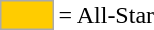<table>
<tr>
<td style="background-color:#FFCC00; border:1px solid #aaaaaa; width:2em;"></td>
<td>= All-Star</td>
<td></td>
</tr>
</table>
